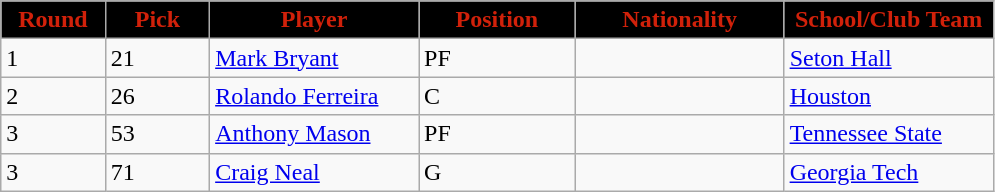<table class="wikitable sortable sortable">
<tr>
<th style="background:#000000; color:#D1210A"  width="10%">Round</th>
<th style="background:#000000; color:#D1210A"  width="10%">Pick</th>
<th style="background:#000000; color:#D1210A"  width="20%">Player</th>
<th style="background:#000000; color:#D1210A"  width="15%">Position</th>
<th style="background:#000000; color:#D1210A"  width="20%">Nationality</th>
<th style="background:#000000; color:#D1210A"  width="20%">School/Club Team</th>
</tr>
<tr>
<td>1</td>
<td>21</td>
<td><a href='#'>Mark Bryant</a></td>
<td>PF</td>
<td></td>
<td><a href='#'>Seton Hall</a></td>
</tr>
<tr>
<td>2</td>
<td>26</td>
<td><a href='#'>Rolando Ferreira</a></td>
<td>C</td>
<td></td>
<td><a href='#'>Houston</a></td>
</tr>
<tr>
<td>3</td>
<td>53</td>
<td><a href='#'>Anthony Mason</a></td>
<td>PF</td>
<td></td>
<td><a href='#'>Tennessee State</a></td>
</tr>
<tr>
<td>3</td>
<td>71</td>
<td><a href='#'>Craig Neal</a></td>
<td>G</td>
<td></td>
<td><a href='#'>Georgia Tech</a></td>
</tr>
</table>
